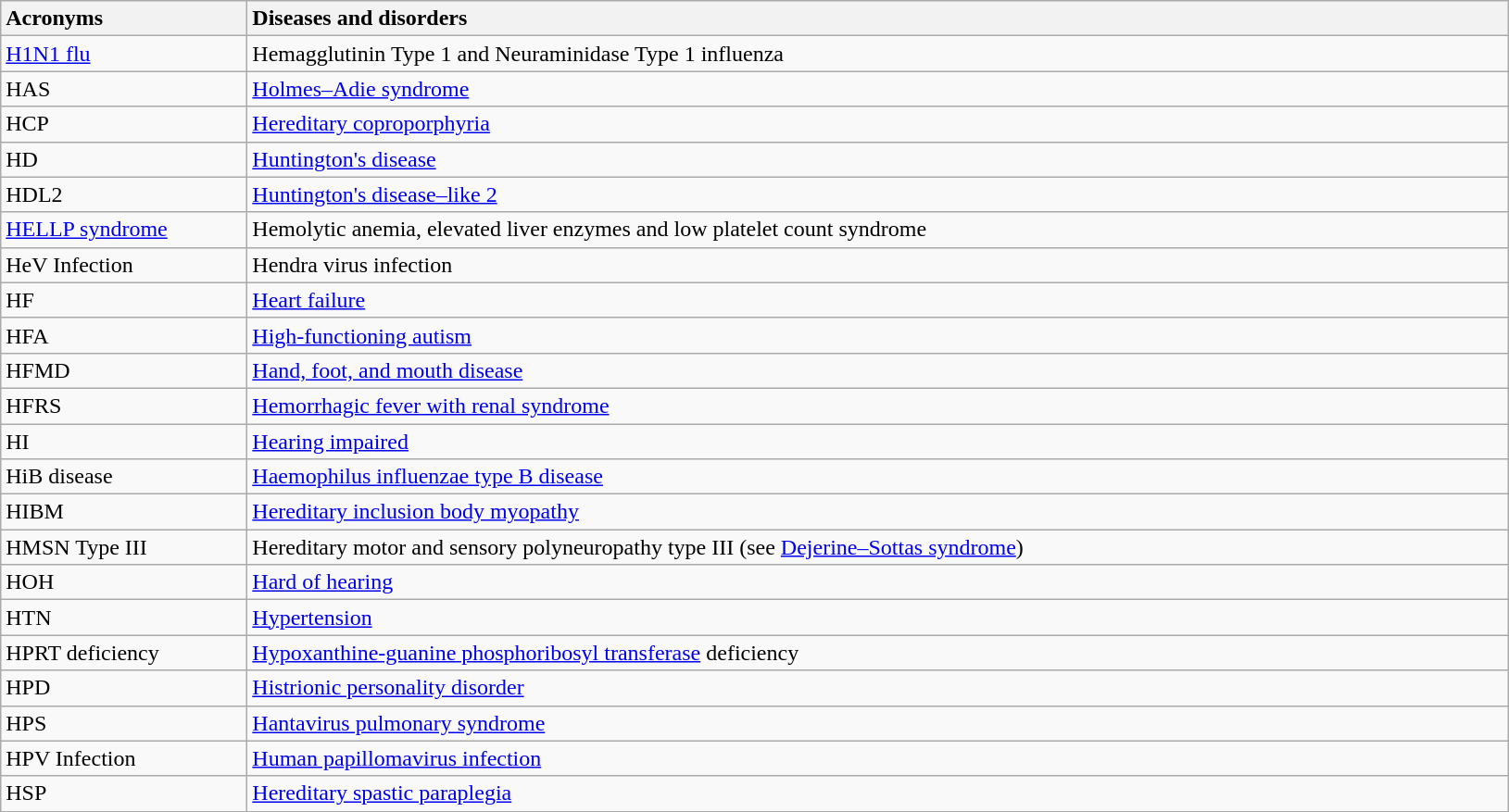<table class="wikitable sortable">
<tr>
<th width=170px style=text-align:left>Acronyms</th>
<th width=900px style=text-align:left>Diseases and disorders</th>
</tr>
<tr>
<td><a href='#'>H1N1 flu</a></td>
<td>Hemagglutinin Type 1 and Neuraminidase Type 1 influenza</td>
</tr>
<tr>
<td>HAS</td>
<td><a href='#'>Holmes–Adie syndrome</a></td>
</tr>
<tr>
<td>HCP</td>
<td><a href='#'>Hereditary coproporphyria</a></td>
</tr>
<tr>
<td>HD</td>
<td><a href='#'>Huntington's disease</a></td>
</tr>
<tr>
<td>HDL2</td>
<td><a href='#'>Huntington's disease–like 2</a></td>
</tr>
<tr>
<td><a href='#'>HELLP syndrome</a></td>
<td>Hemolytic anemia, elevated liver enzymes and low platelet count syndrome</td>
</tr>
<tr>
<td>HeV Infection</td>
<td>Hendra virus infection</td>
</tr>
<tr>
<td>HF</td>
<td><a href='#'>Heart failure</a></td>
</tr>
<tr>
<td>HFA</td>
<td><a href='#'>High-functioning autism</a></td>
</tr>
<tr>
<td>HFMD</td>
<td><a href='#'>Hand, foot, and mouth disease</a></td>
</tr>
<tr>
<td>HFRS</td>
<td><a href='#'>Hemorrhagic fever with renal syndrome</a></td>
</tr>
<tr HHC or GHC(Haemochromatotis. Also Hemochromatosis)>
<td>HI</td>
<td><a href='#'>Hearing impaired</a></td>
</tr>
<tr>
<td>HiB disease</td>
<td><a href='#'>Haemophilus influenzae type B disease</a></td>
</tr>
<tr>
<td>HIBM</td>
<td><a href='#'>Hereditary inclusion body myopathy</a></td>
</tr>
<tr>
<td>HMSN Type III</td>
<td>Hereditary motor and sensory polyneuropathy type III (see <a href='#'>Dejerine–Sottas syndrome</a>)</td>
</tr>
<tr>
<td>HOH</td>
<td><a href='#'>Hard of hearing</a></td>
</tr>
<tr>
<td>HTN</td>
<td><a href='#'>Hypertension</a></td>
</tr>
<tr>
<td>HPRT deficiency</td>
<td><a href='#'>Hypoxanthine-guanine phosphoribosyl transferase</a> deficiency</td>
</tr>
<tr>
<td>HPD</td>
<td><a href='#'>Histrionic personality disorder</a></td>
</tr>
<tr>
<td>HPS</td>
<td><a href='#'>Hantavirus pulmonary syndrome</a></td>
</tr>
<tr>
<td>HPV Infection</td>
<td><a href='#'>Human papillomavirus infection</a></td>
</tr>
<tr>
<td>HSP</td>
<td><a href='#'>Hereditary spastic paraplegia</a></td>
</tr>
<tr>
</tr>
</table>
